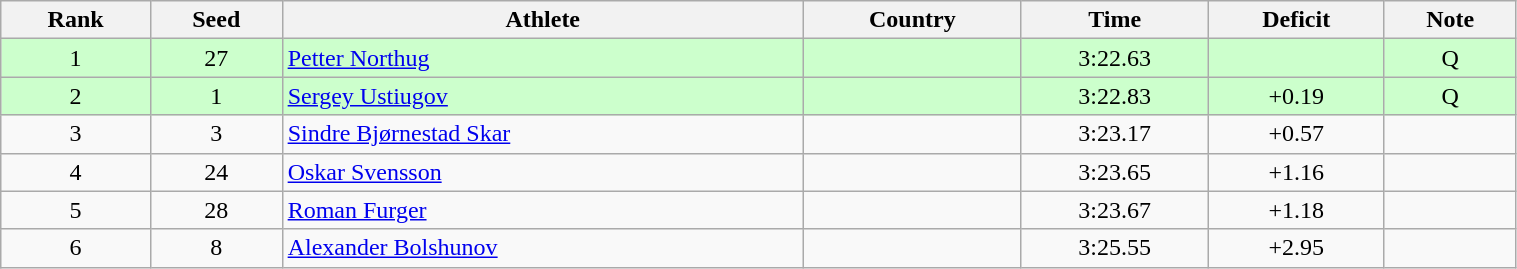<table class="wikitable sortable" style="text-align:center" width=80%>
<tr>
<th>Rank</th>
<th>Seed</th>
<th>Athlete</th>
<th>Country</th>
<th>Time</th>
<th>Deficit</th>
<th>Note</th>
</tr>
<tr bgcolor=ccffcc>
<td>1</td>
<td>27</td>
<td align=left><a href='#'>Petter Northug</a></td>
<td align=left></td>
<td>3:22.63</td>
<td></td>
<td>Q</td>
</tr>
<tr bgcolor=ccffcc>
<td>2</td>
<td>1</td>
<td align=left><a href='#'>Sergey Ustiugov</a></td>
<td align=left></td>
<td>3:22.83</td>
<td>+0.19</td>
<td>Q</td>
</tr>
<tr>
<td>3</td>
<td>3</td>
<td align=left><a href='#'>Sindre Bjørnestad Skar</a></td>
<td align=left></td>
<td>3:23.17</td>
<td>+0.57</td>
<td></td>
</tr>
<tr>
<td>4</td>
<td>24</td>
<td align=left><a href='#'>Oskar Svensson</a></td>
<td align=left></td>
<td>3:23.65</td>
<td>+1.16</td>
<td></td>
</tr>
<tr>
<td>5</td>
<td>28</td>
<td align=left><a href='#'>Roman Furger</a></td>
<td align=left></td>
<td>3:23.67</td>
<td>+1.18</td>
<td></td>
</tr>
<tr>
<td>6</td>
<td>8</td>
<td align=left><a href='#'>Alexander Bolshunov</a></td>
<td align=left></td>
<td>3:25.55</td>
<td>+2.95</td>
<td></td>
</tr>
</table>
